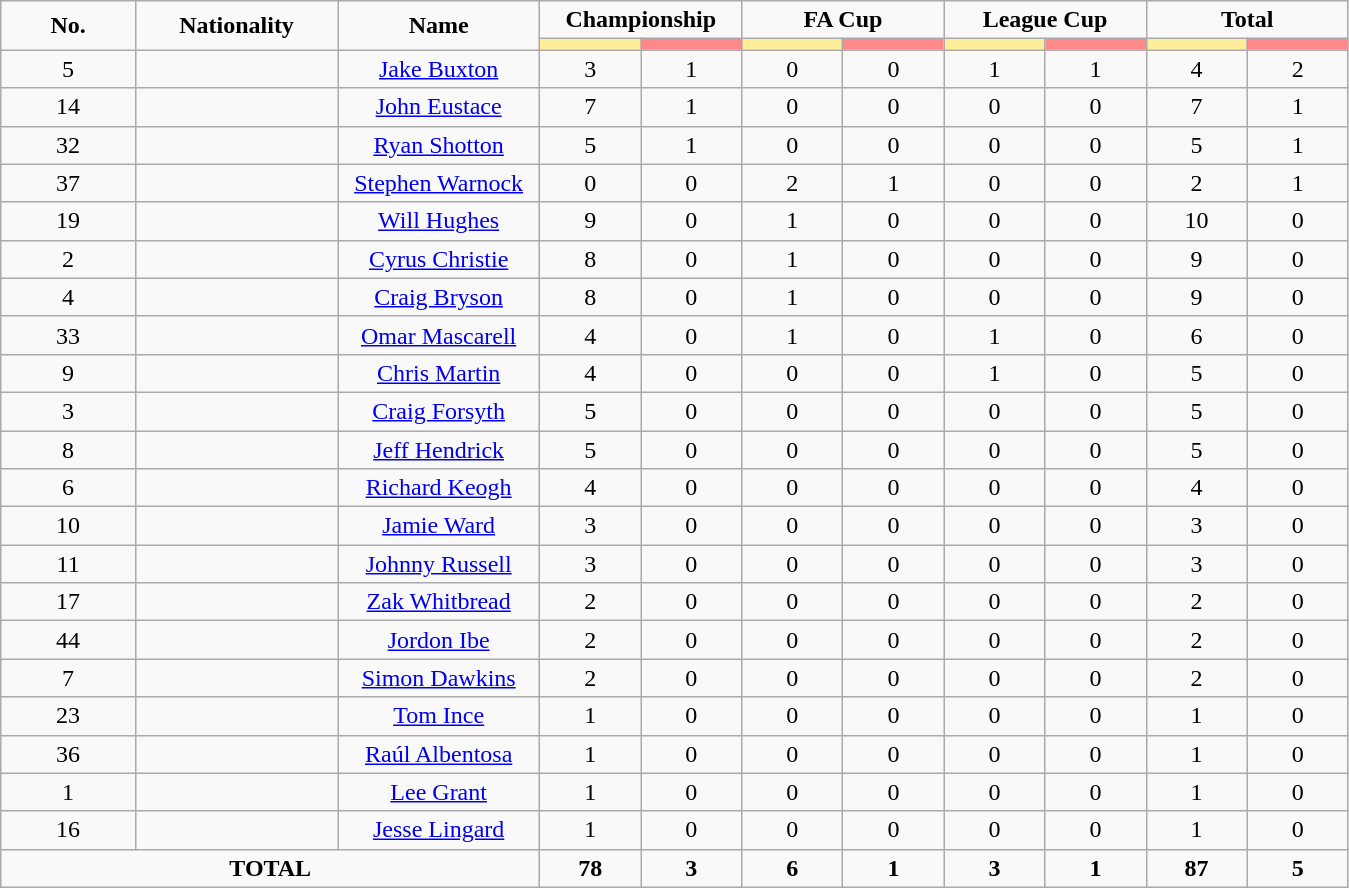<table class="wikitable" style="text-align:center;">
<tr>
<td rowspan="2"  style="width:10%; "><strong>No.</strong></td>
<td rowspan="2"  style="width:15%; "><strong>Nationality</strong></td>
<td rowspan="2"  style="width:15%; "><strong>Name</strong></td>
<td colspan="2"><strong>Championship</strong></td>
<td colspan="2"><strong>FA Cup</strong></td>
<td colspan="2"><strong>League Cup</strong></td>
<td colspan="2"><strong>Total</strong></td>
</tr>
<tr>
<th style="width:60px; background:#fe9;"></th>
<th style="width:60px; background:#ff8888;"></th>
<th style="width:60px; background:#fe9;"></th>
<th style="width:60px; background:#ff8888;"></th>
<th style="width:60px; background:#fe9;"></th>
<th style="width:60px; background:#ff8888;"></th>
<th style="width:60px; background:#fe9;"></th>
<th style="width:60px; background:#ff8888;"></th>
</tr>
<tr>
<td>5</td>
<td></td>
<td><a href='#'>Jake Buxton</a></td>
<td>3</td>
<td>1</td>
<td>0</td>
<td>0</td>
<td>1</td>
<td>1</td>
<td>4</td>
<td>2</td>
</tr>
<tr>
<td>14</td>
<td></td>
<td><a href='#'>John Eustace</a></td>
<td>7</td>
<td>1</td>
<td>0</td>
<td>0</td>
<td>0</td>
<td>0</td>
<td>7</td>
<td>1</td>
</tr>
<tr>
<td>32</td>
<td></td>
<td><a href='#'>Ryan Shotton</a></td>
<td>5</td>
<td>1</td>
<td>0</td>
<td>0</td>
<td>0</td>
<td>0</td>
<td>5</td>
<td>1</td>
</tr>
<tr>
<td>37</td>
<td></td>
<td><a href='#'>Stephen Warnock</a></td>
<td>0</td>
<td>0</td>
<td>2</td>
<td>1</td>
<td>0</td>
<td>0</td>
<td>2</td>
<td>1</td>
</tr>
<tr>
<td>19</td>
<td></td>
<td><a href='#'>Will Hughes</a></td>
<td>9</td>
<td>0</td>
<td>1</td>
<td>0</td>
<td>0</td>
<td>0</td>
<td>10</td>
<td>0</td>
</tr>
<tr>
<td>2</td>
<td></td>
<td><a href='#'>Cyrus Christie</a></td>
<td>8</td>
<td>0</td>
<td>1</td>
<td>0</td>
<td>0</td>
<td>0</td>
<td>9</td>
<td>0</td>
</tr>
<tr>
<td>4</td>
<td></td>
<td><a href='#'>Craig Bryson</a></td>
<td>8</td>
<td>0</td>
<td>1</td>
<td>0</td>
<td>0</td>
<td>0</td>
<td>9</td>
<td>0</td>
</tr>
<tr>
<td>33</td>
<td></td>
<td><a href='#'>Omar Mascarell</a></td>
<td>4</td>
<td>0</td>
<td>1</td>
<td>0</td>
<td>1</td>
<td>0</td>
<td>6</td>
<td>0</td>
</tr>
<tr>
<td>9</td>
<td></td>
<td><a href='#'>Chris Martin</a></td>
<td>4</td>
<td>0</td>
<td>0</td>
<td>0</td>
<td>1</td>
<td>0</td>
<td>5</td>
<td>0</td>
</tr>
<tr>
<td>3</td>
<td></td>
<td><a href='#'>Craig Forsyth</a></td>
<td>5</td>
<td>0</td>
<td>0</td>
<td>0</td>
<td>0</td>
<td>0</td>
<td>5</td>
<td>0</td>
</tr>
<tr>
<td>8</td>
<td></td>
<td><a href='#'>Jeff Hendrick</a></td>
<td>5</td>
<td>0</td>
<td>0</td>
<td>0</td>
<td>0</td>
<td>0</td>
<td>5</td>
<td>0</td>
</tr>
<tr>
<td>6</td>
<td></td>
<td><a href='#'>Richard Keogh</a></td>
<td>4</td>
<td>0</td>
<td>0</td>
<td>0</td>
<td>0</td>
<td>0</td>
<td>4</td>
<td>0</td>
</tr>
<tr>
<td>10</td>
<td></td>
<td><a href='#'>Jamie Ward</a></td>
<td>3</td>
<td>0</td>
<td>0</td>
<td>0</td>
<td>0</td>
<td>0</td>
<td>3</td>
<td>0</td>
</tr>
<tr>
<td>11</td>
<td></td>
<td><a href='#'>Johnny Russell</a></td>
<td>3</td>
<td>0</td>
<td>0</td>
<td>0</td>
<td>0</td>
<td>0</td>
<td>3</td>
<td>0</td>
</tr>
<tr>
<td>17</td>
<td></td>
<td><a href='#'>Zak Whitbread</a></td>
<td>2</td>
<td>0</td>
<td>0</td>
<td>0</td>
<td>0</td>
<td>0</td>
<td>2</td>
<td>0</td>
</tr>
<tr>
<td>44</td>
<td></td>
<td><a href='#'>Jordon Ibe</a></td>
<td>2</td>
<td>0</td>
<td>0</td>
<td>0</td>
<td>0</td>
<td>0</td>
<td>2</td>
<td>0</td>
</tr>
<tr>
<td>7</td>
<td></td>
<td><a href='#'>Simon Dawkins</a></td>
<td>2</td>
<td>0</td>
<td>0</td>
<td>0</td>
<td>0</td>
<td>0</td>
<td>2</td>
<td>0</td>
</tr>
<tr>
<td>23</td>
<td></td>
<td><a href='#'>Tom Ince</a></td>
<td>1</td>
<td>0</td>
<td>0</td>
<td>0</td>
<td>0</td>
<td>0</td>
<td>1</td>
<td>0</td>
</tr>
<tr>
<td>36</td>
<td></td>
<td><a href='#'>Raúl Albentosa</a></td>
<td>1</td>
<td>0</td>
<td>0</td>
<td>0</td>
<td>0</td>
<td>0</td>
<td>1</td>
<td>0</td>
</tr>
<tr>
<td>1</td>
<td></td>
<td><a href='#'>Lee Grant</a></td>
<td>1</td>
<td>0</td>
<td>0</td>
<td>0</td>
<td>0</td>
<td>0</td>
<td>1</td>
<td>0</td>
</tr>
<tr>
<td>16</td>
<td></td>
<td><a href='#'>Jesse Lingard</a></td>
<td>1</td>
<td>0</td>
<td>0</td>
<td>0</td>
<td>0</td>
<td>0</td>
<td>1</td>
<td>0</td>
</tr>
<tr>
<td colspan="3"><strong>TOTAL</strong></td>
<td><strong>78</strong></td>
<td><strong>3</strong></td>
<td><strong>6</strong></td>
<td><strong>1</strong></td>
<td><strong>3</strong></td>
<td><strong>1</strong></td>
<td><strong>87</strong></td>
<td><strong>5</strong></td>
</tr>
</table>
